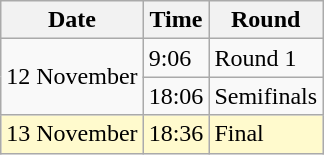<table class="wikitable">
<tr>
<th>Date</th>
<th>Time</th>
<th>Round</th>
</tr>
<tr>
<td rowspan=2>12 November</td>
<td>9:06</td>
<td>Round 1</td>
</tr>
<tr>
<td>18:06</td>
<td>Semifinals</td>
</tr>
<tr style=background:lemonchiffon>
<td>13 November</td>
<td>18:36</td>
<td>Final</td>
</tr>
</table>
